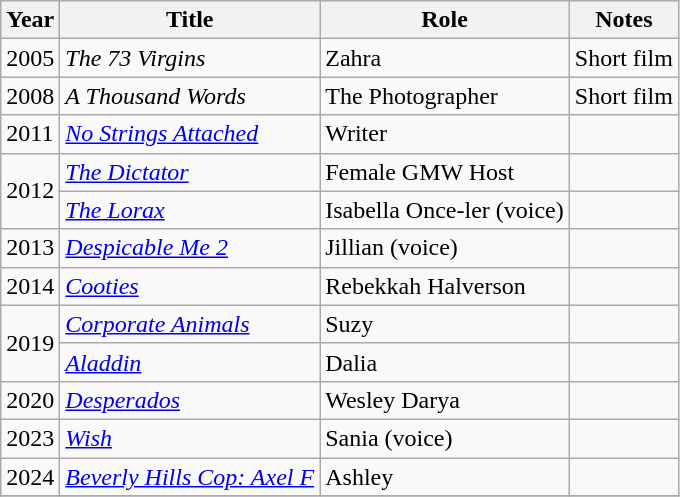<table class="wikitable sortable">
<tr>
<th>Year</th>
<th>Title</th>
<th>Role</th>
<th class="unsortable">Notes</th>
</tr>
<tr>
<td>2005</td>
<td><em>The 73 Virgins</em></td>
<td>Zahra</td>
<td>Short film</td>
</tr>
<tr>
<td>2008</td>
<td><em>A Thousand Words</em></td>
<td>The Photographer</td>
<td>Short film</td>
</tr>
<tr>
<td>2011</td>
<td><em><a href='#'>No Strings Attached</a></em></td>
<td>Writer</td>
<td></td>
</tr>
<tr>
<td rowspan="2">2012</td>
<td><em><a href='#'>The Dictator</a></em></td>
<td>Female GMW Host</td>
<td></td>
</tr>
<tr>
<td><em><a href='#'>The Lorax</a></em></td>
<td>Isabella Once-ler (voice)</td>
<td></td>
</tr>
<tr>
<td>2013</td>
<td><em><a href='#'>Despicable Me 2</a></em></td>
<td>Jillian (voice)</td>
<td></td>
</tr>
<tr>
<td>2014</td>
<td><em><a href='#'>Cooties</a></em></td>
<td>Rebekkah Halverson</td>
<td></td>
</tr>
<tr>
<td rowspan="2">2019</td>
<td><em><a href='#'>Corporate Animals</a></em></td>
<td>Suzy</td>
<td></td>
</tr>
<tr>
<td><em><a href='#'>Aladdin</a></em></td>
<td>Dalia</td>
<td></td>
</tr>
<tr>
<td>2020</td>
<td><em><a href='#'>Desperados</a></em></td>
<td>Wesley Darya</td>
<td></td>
</tr>
<tr>
<td>2023</td>
<td><em><a href='#'>Wish</a></em></td>
<td>Sania (voice)</td>
<td></td>
</tr>
<tr>
<td>2024</td>
<td><em><a href='#'>Beverly Hills Cop: Axel F</a></em></td>
<td>Ashley</td>
<td></td>
</tr>
<tr>
</tr>
</table>
